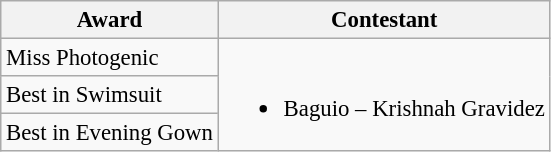<table class="wikitable sortable" style="font-size: 95%;">
<tr>
<th>Award</th>
<th>Contestant</th>
</tr>
<tr>
<td>Miss Photogenic</td>
<td rowspan="3"><br><ul><li>Baguio – Krishnah Gravidez</li></ul></td>
</tr>
<tr>
<td>Best in Swimsuit</td>
</tr>
<tr>
<td>Best in Evening Gown</td>
</tr>
</table>
